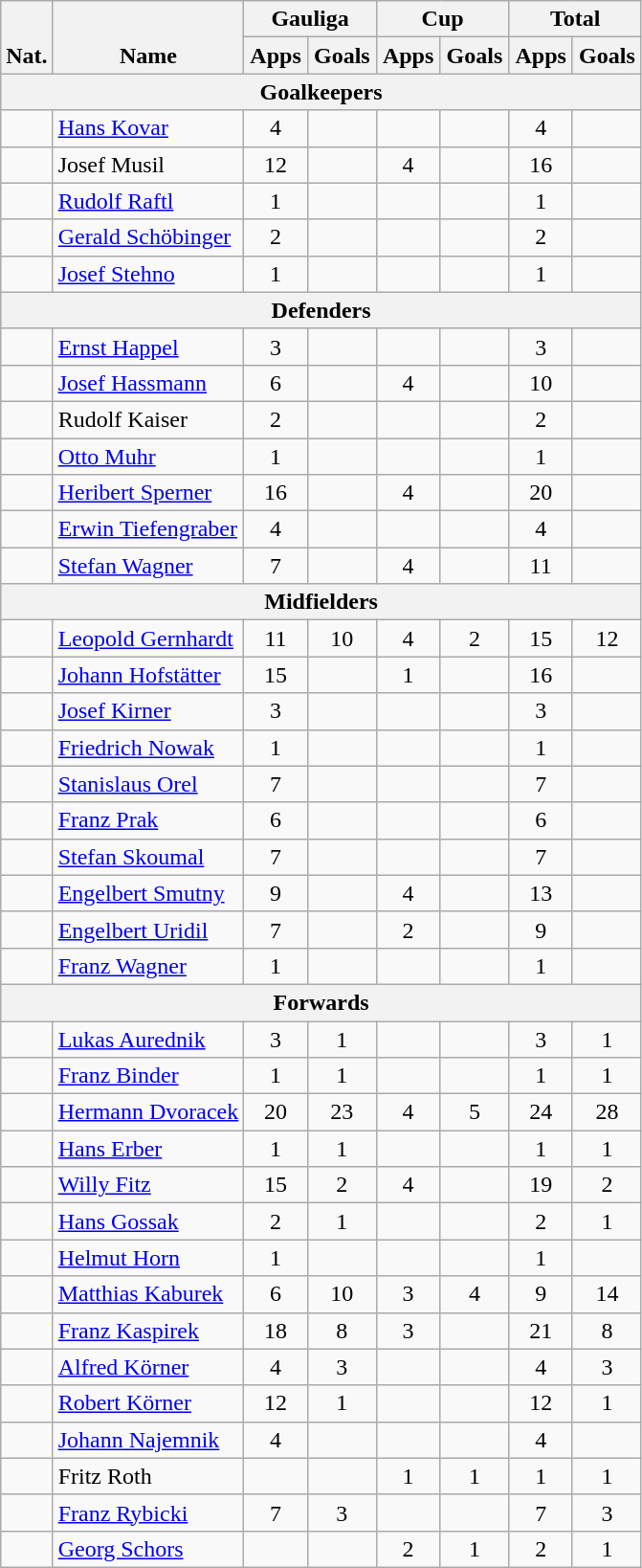<table class="wikitable" style="text-align:center">
<tr>
<th rowspan="2" valign="bottom">Nat.</th>
<th rowspan="2" valign="bottom">Name</th>
<th colspan="2" width="85">Gauliga</th>
<th colspan="2" width="85">Cup</th>
<th colspan="2" width="85">Total</th>
</tr>
<tr>
<th>Apps</th>
<th>Goals</th>
<th>Apps</th>
<th>Goals</th>
<th>Apps</th>
<th>Goals</th>
</tr>
<tr>
<th colspan=20>Goalkeepers</th>
</tr>
<tr>
<td></td>
<td align="left"><a href='#'>Hans Kovar</a></td>
<td>4</td>
<td></td>
<td></td>
<td></td>
<td>4</td>
<td></td>
</tr>
<tr>
<td></td>
<td align="left">Josef Musil</td>
<td>12</td>
<td></td>
<td>4</td>
<td></td>
<td>16</td>
<td></td>
</tr>
<tr>
<td></td>
<td align="left"><a href='#'>Rudolf Raftl</a></td>
<td>1</td>
<td></td>
<td></td>
<td></td>
<td>1</td>
<td></td>
</tr>
<tr>
<td></td>
<td align="left"><a href='#'>Gerald Schöbinger</a></td>
<td>2</td>
<td></td>
<td></td>
<td></td>
<td>2</td>
<td></td>
</tr>
<tr>
<td></td>
<td align="left"><a href='#'>Josef Stehno</a></td>
<td>1</td>
<td></td>
<td></td>
<td></td>
<td>1</td>
<td></td>
</tr>
<tr>
<th colspan=20>Defenders</th>
</tr>
<tr>
<td></td>
<td align="left"><a href='#'>Ernst Happel</a></td>
<td>3</td>
<td></td>
<td></td>
<td></td>
<td>3</td>
<td></td>
</tr>
<tr>
<td></td>
<td align="left"><a href='#'>Josef Hassmann</a></td>
<td>6</td>
<td></td>
<td>4</td>
<td></td>
<td>10</td>
<td></td>
</tr>
<tr>
<td></td>
<td align="left">Rudolf Kaiser</td>
<td>2</td>
<td></td>
<td></td>
<td></td>
<td>2</td>
<td></td>
</tr>
<tr>
<td></td>
<td align="left"><a href='#'>Otto Muhr</a></td>
<td>1</td>
<td></td>
<td></td>
<td></td>
<td>1</td>
<td></td>
</tr>
<tr>
<td></td>
<td align="left"><a href='#'>Heribert Sperner</a></td>
<td>16</td>
<td></td>
<td>4</td>
<td></td>
<td>20</td>
<td></td>
</tr>
<tr>
<td></td>
<td align="left"><a href='#'>Erwin Tiefengraber</a></td>
<td>4</td>
<td></td>
<td></td>
<td></td>
<td>4</td>
<td></td>
</tr>
<tr>
<td></td>
<td align="left"><a href='#'>Stefan Wagner</a></td>
<td>7</td>
<td></td>
<td>4</td>
<td></td>
<td>11</td>
<td></td>
</tr>
<tr>
<th colspan=20>Midfielders</th>
</tr>
<tr>
<td></td>
<td align="left"><a href='#'>Leopold Gernhardt</a></td>
<td>11</td>
<td>10</td>
<td>4</td>
<td>2</td>
<td>15</td>
<td>12</td>
</tr>
<tr>
<td></td>
<td align="left"><a href='#'>Johann Hofstätter</a></td>
<td>15</td>
<td></td>
<td>1</td>
<td></td>
<td>16</td>
<td></td>
</tr>
<tr>
<td></td>
<td align="left"><a href='#'>Josef Kirner</a></td>
<td>3</td>
<td></td>
<td></td>
<td></td>
<td>3</td>
<td></td>
</tr>
<tr>
<td></td>
<td align="left"><a href='#'>Friedrich Nowak</a></td>
<td>1</td>
<td></td>
<td></td>
<td></td>
<td>1</td>
<td></td>
</tr>
<tr>
<td></td>
<td align="left"><a href='#'>Stanislaus Orel</a></td>
<td>7</td>
<td></td>
<td></td>
<td></td>
<td>7</td>
<td></td>
</tr>
<tr>
<td></td>
<td align="left"><a href='#'>Franz Prak</a></td>
<td>6</td>
<td></td>
<td></td>
<td></td>
<td>6</td>
<td></td>
</tr>
<tr>
<td></td>
<td align="left"><a href='#'>Stefan Skoumal</a></td>
<td>7</td>
<td></td>
<td></td>
<td></td>
<td>7</td>
<td></td>
</tr>
<tr>
<td></td>
<td align="left"><a href='#'>Engelbert Smutny</a></td>
<td>9</td>
<td></td>
<td>4</td>
<td></td>
<td>13</td>
<td></td>
</tr>
<tr>
<td></td>
<td align="left"><a href='#'>Engelbert Uridil</a></td>
<td>7</td>
<td></td>
<td>2</td>
<td></td>
<td>9</td>
<td></td>
</tr>
<tr>
<td></td>
<td align="left"><a href='#'>Franz Wagner</a></td>
<td>1</td>
<td></td>
<td></td>
<td></td>
<td>1</td>
<td></td>
</tr>
<tr>
<th colspan=20>Forwards</th>
</tr>
<tr>
<td></td>
<td align="left"><a href='#'>Lukas Aurednik</a></td>
<td>3</td>
<td>1</td>
<td></td>
<td></td>
<td>3</td>
<td>1</td>
</tr>
<tr>
<td></td>
<td align="left"><a href='#'>Franz Binder</a></td>
<td>1</td>
<td>1</td>
<td></td>
<td></td>
<td>1</td>
<td>1</td>
</tr>
<tr>
<td></td>
<td align="left"><a href='#'>Hermann Dvoracek</a></td>
<td>20</td>
<td>23</td>
<td>4</td>
<td>5</td>
<td>24</td>
<td>28</td>
</tr>
<tr>
<td></td>
<td align="left"><a href='#'>Hans Erber</a></td>
<td>1</td>
<td>1</td>
<td></td>
<td></td>
<td>1</td>
<td>1</td>
</tr>
<tr>
<td></td>
<td align="left"><a href='#'>Willy Fitz</a></td>
<td>15</td>
<td>2</td>
<td>4</td>
<td></td>
<td>19</td>
<td>2</td>
</tr>
<tr>
<td></td>
<td align="left"><a href='#'>Hans Gossak</a></td>
<td>2</td>
<td>1</td>
<td></td>
<td></td>
<td>2</td>
<td>1</td>
</tr>
<tr>
<td></td>
<td align="left"><a href='#'>Helmut Horn</a></td>
<td>1</td>
<td></td>
<td></td>
<td></td>
<td>1</td>
<td></td>
</tr>
<tr>
<td></td>
<td align="left"><a href='#'>Matthias Kaburek</a></td>
<td>6</td>
<td>10</td>
<td>3</td>
<td>4</td>
<td>9</td>
<td>14</td>
</tr>
<tr>
<td></td>
<td align="left"><a href='#'>Franz Kaspirek</a></td>
<td>18</td>
<td>8</td>
<td>3</td>
<td></td>
<td>21</td>
<td>8</td>
</tr>
<tr>
<td></td>
<td align="left"><a href='#'>Alfred Körner</a></td>
<td>4</td>
<td>3</td>
<td></td>
<td></td>
<td>4</td>
<td>3</td>
</tr>
<tr>
<td></td>
<td align="left"><a href='#'>Robert Körner</a></td>
<td>12</td>
<td>1</td>
<td></td>
<td></td>
<td>12</td>
<td>1</td>
</tr>
<tr>
<td></td>
<td align="left"><a href='#'>Johann Najemnik</a></td>
<td>4</td>
<td></td>
<td></td>
<td></td>
<td>4</td>
<td></td>
</tr>
<tr>
<td></td>
<td align="left">Fritz Roth</td>
<td></td>
<td></td>
<td>1</td>
<td>1</td>
<td>1</td>
<td>1</td>
</tr>
<tr>
<td></td>
<td align="left"><a href='#'>Franz Rybicki</a></td>
<td>7</td>
<td>3</td>
<td></td>
<td></td>
<td>7</td>
<td>3</td>
</tr>
<tr>
<td></td>
<td align="left"><a href='#'>Georg Schors</a></td>
<td></td>
<td></td>
<td>2</td>
<td>1</td>
<td>2</td>
<td>1</td>
</tr>
</table>
